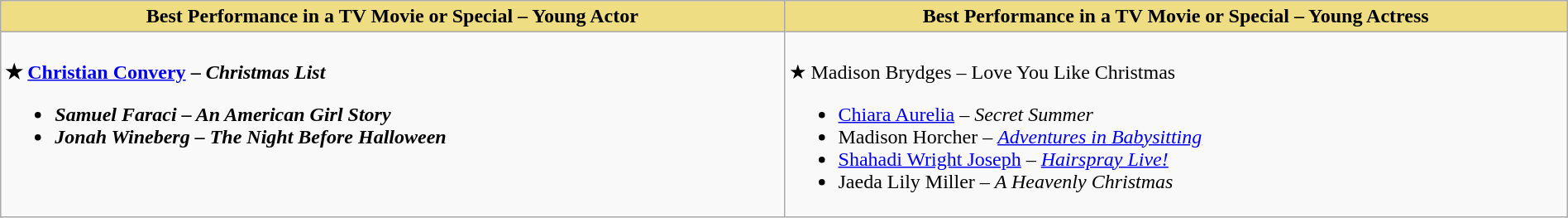<table class="wikitable" style="width:100%;">
<tr>
<th style="background:#EEDD82; width:50%;">Best Performance in a TV Movie or Special – Young Actor</th>
<th style="background:#EEDD82; width:50%;">Best Performance in a TV Movie or Special – Young Actress</th>
</tr>
<tr>
<td valign="top"><br><strong>★ <a href='#'>Christian Convery</a> – <em>Christmas List<strong><em><ul><li>Samuel Faraci – </em>An American Girl Story<em></li><li>Jonah Wineberg – </em>The Night Before Halloween<em></li></ul></td>
<td valign="top"><br></strong>★ Madison Brydges – </em> Love You Like Christmas</em></strong><ul><li><a href='#'>Chiara Aurelia</a> – <em>Secret Summer</em></li><li>Madison Horcher – <em><a href='#'>Adventures in Babysitting</a></em></li><li><a href='#'>Shahadi Wright Joseph</a> – <em><a href='#'>Hairspray Live!</a></em></li><li>Jaeda Lily Miller – <em>A Heavenly Christmas</em></li></ul></td>
</tr>
</table>
